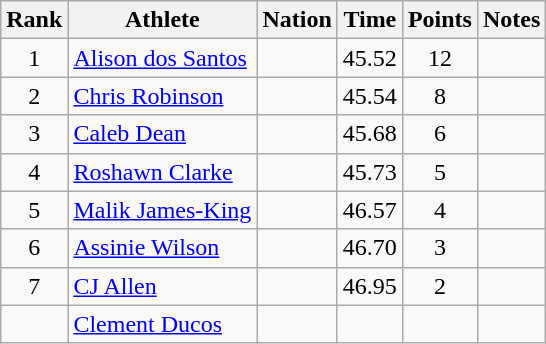<table class="wikitable mw-datatable sortable" style="text-align:center;">
<tr>
<th scope="col" style="width: 10px;">Rank</th>
<th scope="col">Athlete</th>
<th scope="col">Nation</th>
<th scope="col">Time</th>
<th scope="col">Points</th>
<th scope="col">Notes</th>
</tr>
<tr>
<td>1</td>
<td align=left><a href='#'>Alison dos Santos</a> </td>
<td align=left></td>
<td>45.52</td>
<td>12</td>
<td></td>
</tr>
<tr>
<td>2</td>
<td align="left"><a href='#'>Chris Robinson</a> </td>
<td align="left"></td>
<td>45.54</td>
<td>8</td>
<td></td>
</tr>
<tr>
<td>3</td>
<td align="left"><a href='#'>Caleb Dean</a> </td>
<td align="left"></td>
<td>45.68</td>
<td>6</td>
<td></td>
</tr>
<tr>
<td>4</td>
<td align=left><a href='#'>Roshawn Clarke</a> </td>
<td align=left></td>
<td>45.73</td>
<td>5</td>
<td></td>
</tr>
<tr>
<td>5</td>
<td align="left"><a href='#'>Malik James-King</a> </td>
<td align="left"></td>
<td>46.57</td>
<td>4</td>
<td></td>
</tr>
<tr>
<td>6</td>
<td align="left"><a href='#'>Assinie Wilson</a> </td>
<td align="left"></td>
<td>46.70</td>
<td>3</td>
<td></td>
</tr>
<tr>
<td>7</td>
<td align="left"><a href='#'>CJ Allen</a> </td>
<td align="left"></td>
<td>46.95</td>
<td>2</td>
<td></td>
</tr>
<tr>
<td></td>
<td align="left"><a href='#'>Clement Ducos</a> </td>
<td align="left"></td>
<td></td>
<td></td>
<td></td>
</tr>
</table>
